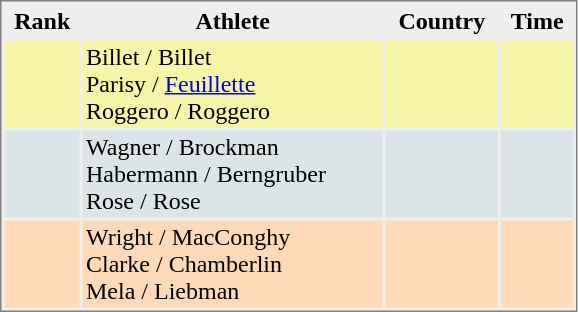<table style="border-style:solid;border-width:1px;border-color:#808080;background-color:#EFEFEF" cellspacing="2" cellpadding="2" width="385px">
<tr bgcolor="#EFEFEF">
<th>Rank</th>
<th>Athlete</th>
<th>Country</th>
<th>Time</th>
</tr>
<tr bgcolor="#F7F6A8" >
<td align=center></td>
<td>Billet / Billet<br>Parisy / <a href='#'>Feuillette</a><br>Roggero / Roggero</td>
<td></td>
<td align="right"></td>
</tr>
<tr bgcolor="#DCE5E5">
<td align=center></td>
<td>Wagner / Brockman<br>Habermann / Berngruber<br>Rose / Rose</td>
<td></td>
<td align="right"></td>
</tr>
<tr bgcolor="#FFDAB9">
<td align=center></td>
<td>Wright / MacConghy<br>Clarke / Chamberlin<br>Mela / Liebman</td>
<td></td>
<td align="right"></td>
</tr>
</table>
